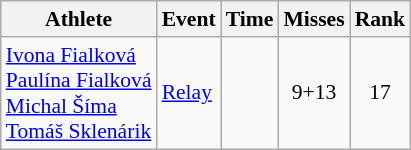<table class=wikitable style=font-size:90%;text-align:center>
<tr>
<th>Athlete</th>
<th>Event</th>
<th>Time</th>
<th>Misses</th>
<th>Rank</th>
</tr>
<tr>
<td align=left><a href='#'>Ivona Fialková</a><br><a href='#'>Paulína Fialková</a><br><a href='#'>Michal Šíma</a><br><a href='#'>Tomáš Sklenárik</a></td>
<td align=left><a href='#'>Relay</a></td>
<td></td>
<td>9+13</td>
<td>17</td>
</tr>
</table>
